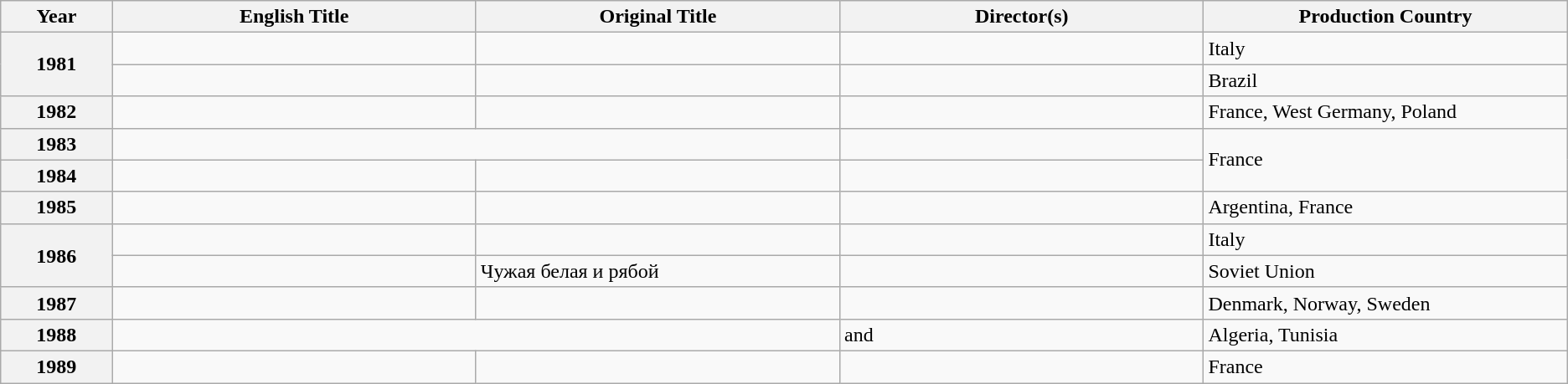<table class="wikitable plainrowheaders">
<tr>
<th scope="col" style="width:3%;">Year</th>
<th scope="col" style="width:10%;">English Title</th>
<th scope="col" style="width:10%;">Original Title</th>
<th scope="col" style="width:10%;">Director(s)</th>
<th scope="col" style="width:10%;">Production Country</th>
</tr>
<tr>
<th rowspan="2" style="text-align:center;">1981 <br></th>
<td></td>
<td></td>
<td></td>
<td>Italy</td>
</tr>
<tr>
<td></td>
<td></td>
<td></td>
<td>Brazil</td>
</tr>
<tr>
<th style="text-align:center;">1982 <br></th>
<td></td>
<td></td>
<td></td>
<td>France, West Germany, Poland</td>
</tr>
<tr>
<th style="text-align:center;">1983 <br></th>
<td colspan="2"></td>
<td></td>
<td rowspan="2">France</td>
</tr>
<tr>
<th style="text-align:center;">1984 <br></th>
<td></td>
<td></td>
<td></td>
</tr>
<tr>
<th style="text-align:center;">1985 <br></th>
<td></td>
<td></td>
<td></td>
<td>Argentina, France</td>
</tr>
<tr>
<th rowspan="2" style="text-align:center;">1986 <br></th>
<td></td>
<td></td>
<td></td>
<td>Italy</td>
</tr>
<tr>
<td></td>
<td>Чужая белая и рябой</td>
<td></td>
<td>Soviet Union</td>
</tr>
<tr>
<th style="text-align:center;">1987 <br></th>
<td></td>
<td></td>
<td></td>
<td>Denmark, Norway, Sweden</td>
</tr>
<tr>
<th style="text-align:center;">1988 <br></th>
<td colspan="2"></td>
<td> and </td>
<td>Algeria, Tunisia</td>
</tr>
<tr>
<th style="text-align:center;">1989 <br></th>
<td></td>
<td></td>
<td></td>
<td>France</td>
</tr>
</table>
